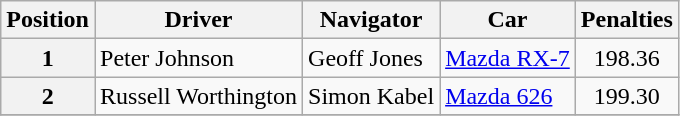<table class="wikitable" border="1">
<tr>
<th>Position</th>
<th>Driver</th>
<th>Navigator</th>
<th>Car</th>
<th>Penalties</th>
</tr>
<tr>
<th>1</th>
<td>Peter Johnson</td>
<td>Geoff Jones</td>
<td><a href='#'>Mazda RX-7</a></td>
<td align="center">198.36</td>
</tr>
<tr>
<th>2</th>
<td>Russell Worthington</td>
<td>Simon Kabel</td>
<td><a href='#'>Mazda 626</a></td>
<td align="center">199.30</td>
</tr>
<tr>
</tr>
</table>
